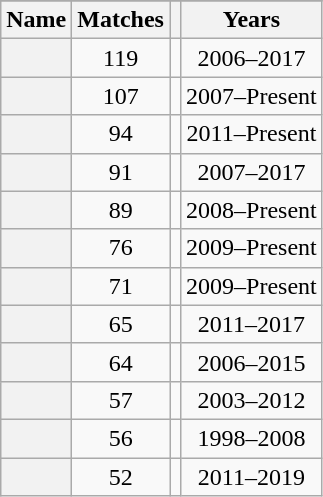<table class="wikitable sortable plainrowheaders static-row-numbers" style="text-align:center">
<tr>
</tr>
<tr>
<th scope="col">Name</th>
<th scope="col">Matches</th>
<th scope="col"></th>
<th scope="col">Years</th>
</tr>
<tr>
<th scope="row"></th>
<td>119</td>
<td></td>
<td>2006–2017</td>
</tr>
<tr>
<th scope="row"></th>
<td>107</td>
<td></td>
<td>2007–Present</td>
</tr>
<tr>
<th scope="row"></th>
<td>94</td>
<td></td>
<td>2011–Present</td>
</tr>
<tr>
<th scope="row"></th>
<td>91</td>
<td></td>
<td>2007–2017</td>
</tr>
<tr>
<th scope="row"></th>
<td>89</td>
<td></td>
<td>2008–Present</td>
</tr>
<tr>
<th scope="row"></th>
<td>76</td>
<td></td>
<td>2009–Present</td>
</tr>
<tr>
<th scope="row"></th>
<td>71</td>
<td></td>
<td>2009–Present</td>
</tr>
<tr>
<th scope="row"></th>
<td>65</td>
<td></td>
<td>2011–2017</td>
</tr>
<tr>
<th scope="row"></th>
<td>64</td>
<td></td>
<td>2006–2015</td>
</tr>
<tr>
<th scope="row"></th>
<td>57</td>
<td></td>
<td>2003–2012</td>
</tr>
<tr>
<th scope="row"></th>
<td>56</td>
<td></td>
<td>1998–2008</td>
</tr>
<tr>
<th scope="row"></th>
<td>52</td>
<td></td>
<td>2011–2019</td>
</tr>
</table>
